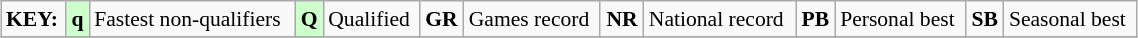<table class="wikitable" style="margin:0.5em auto; font-size:90%;position:relative;" width=60%>
<tr>
<td><strong>KEY:</strong></td>
<td bgcolor=ccffcc align=center><strong>q</strong></td>
<td>Fastest non-qualifiers</td>
<td bgcolor=ccffcc align=center><strong>Q</strong></td>
<td>Qualified</td>
<td align=center><strong>GR</strong></td>
<td>Games record</td>
<td align=center><strong>NR</strong></td>
<td>National record</td>
<td align=center><strong>PB</strong></td>
<td>Personal best</td>
<td align=center><strong>SB</strong></td>
<td>Seasonal best</td>
</tr>
<tr>
</tr>
</table>
